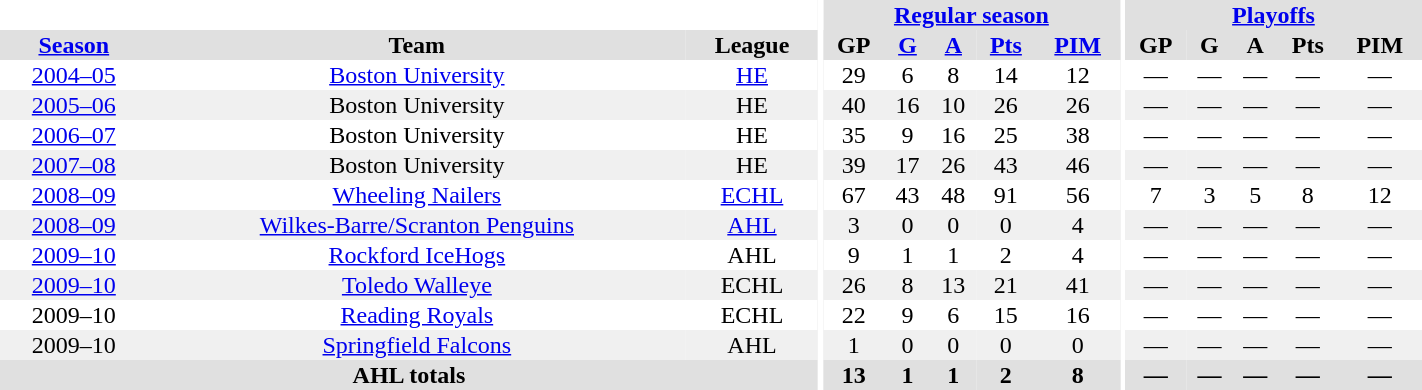<table border="0" cellpadding="1" cellspacing="0" style="text-align:center; width:75%">
<tr bgcolor="#e0e0e0">
<th colspan="3" bgcolor="#ffffff"></th>
<th rowspan="99" bgcolor="#ffffff"></th>
<th colspan="5"><a href='#'>Regular season</a></th>
<th rowspan="99" bgcolor="#ffffff"></th>
<th colspan="5"><a href='#'>Playoffs</a></th>
</tr>
<tr bgcolor="#e0e0e0">
<th><a href='#'>Season</a></th>
<th>Team</th>
<th>League</th>
<th>GP</th>
<th><a href='#'>G</a></th>
<th><a href='#'>A</a></th>
<th><a href='#'>Pts</a></th>
<th><a href='#'>PIM</a></th>
<th>GP</th>
<th>G</th>
<th>A</th>
<th>Pts</th>
<th>PIM</th>
</tr>
<tr ALIGN="center">
<td><a href='#'>2004–05</a></td>
<td><a href='#'>Boston University</a></td>
<td><a href='#'>HE</a></td>
<td>29</td>
<td>6</td>
<td>8</td>
<td>14</td>
<td>12</td>
<td>—</td>
<td>—</td>
<td>—</td>
<td>—</td>
<td>—</td>
</tr>
<tr ALIGN="center" bgcolor="#f0f0f0">
<td><a href='#'>2005–06</a></td>
<td>Boston University</td>
<td>HE</td>
<td>40</td>
<td>16</td>
<td>10</td>
<td>26</td>
<td>26</td>
<td>—</td>
<td>—</td>
<td>—</td>
<td>—</td>
<td>—</td>
</tr>
<tr ALIGN="center">
<td><a href='#'>2006–07</a></td>
<td>Boston University</td>
<td>HE</td>
<td>35</td>
<td>9</td>
<td>16</td>
<td>25</td>
<td>38</td>
<td>—</td>
<td>—</td>
<td>—</td>
<td>—</td>
<td>—</td>
</tr>
<tr ALIGN="center" bgcolor="#f0f0f0">
<td><a href='#'>2007–08</a></td>
<td>Boston University</td>
<td>HE</td>
<td>39</td>
<td>17</td>
<td>26</td>
<td>43</td>
<td>46</td>
<td>—</td>
<td>—</td>
<td>—</td>
<td>—</td>
<td>—</td>
</tr>
<tr ALIGN="center">
<td><a href='#'>2008–09</a></td>
<td><a href='#'>Wheeling Nailers</a></td>
<td><a href='#'>ECHL</a></td>
<td>67</td>
<td>43</td>
<td>48</td>
<td>91</td>
<td>56</td>
<td>7</td>
<td>3</td>
<td>5</td>
<td>8</td>
<td>12</td>
</tr>
<tr ALIGN="center" bgcolor="#f0f0f0">
<td><a href='#'>2008–09</a></td>
<td><a href='#'>Wilkes-Barre/Scranton Penguins</a></td>
<td><a href='#'>AHL</a></td>
<td>3</td>
<td>0</td>
<td>0</td>
<td>0</td>
<td>4</td>
<td>—</td>
<td>—</td>
<td>—</td>
<td>—</td>
<td>—</td>
</tr>
<tr ALIGN="center">
<td><a href='#'>2009–10</a></td>
<td><a href='#'>Rockford IceHogs</a></td>
<td>AHL</td>
<td>9</td>
<td>1</td>
<td>1</td>
<td>2</td>
<td>4</td>
<td>—</td>
<td>—</td>
<td>—</td>
<td>—</td>
<td>—</td>
</tr>
<tr ALIGN="center" bgcolor="#f0f0f0">
<td><a href='#'>2009–10</a></td>
<td><a href='#'>Toledo Walleye</a></td>
<td>ECHL</td>
<td>26</td>
<td>8</td>
<td>13</td>
<td>21</td>
<td>41</td>
<td>—</td>
<td>—</td>
<td>—</td>
<td>—</td>
<td>—</td>
</tr>
<tr ALIGN="center">
<td>2009–10</td>
<td><a href='#'>Reading Royals</a></td>
<td>ECHL</td>
<td>22</td>
<td>9</td>
<td>6</td>
<td>15</td>
<td>16</td>
<td>—</td>
<td>—</td>
<td>—</td>
<td>—</td>
<td>—</td>
</tr>
<tr ALIGN="center" bgcolor="#f0f0f0">
<td>2009–10</td>
<td><a href='#'>Springfield Falcons</a></td>
<td>AHL</td>
<td>1</td>
<td>0</td>
<td>0</td>
<td>0</td>
<td>0</td>
<td>—</td>
<td>—</td>
<td>—</td>
<td>—</td>
<td>—</td>
</tr>
<tr bgcolor="#e0e0e0">
<th colspan="3">AHL totals</th>
<th>13</th>
<th>1</th>
<th>1</th>
<th>2</th>
<th>8</th>
<th>—</th>
<th>—</th>
<th>—</th>
<th>—</th>
<th>—</th>
</tr>
</table>
